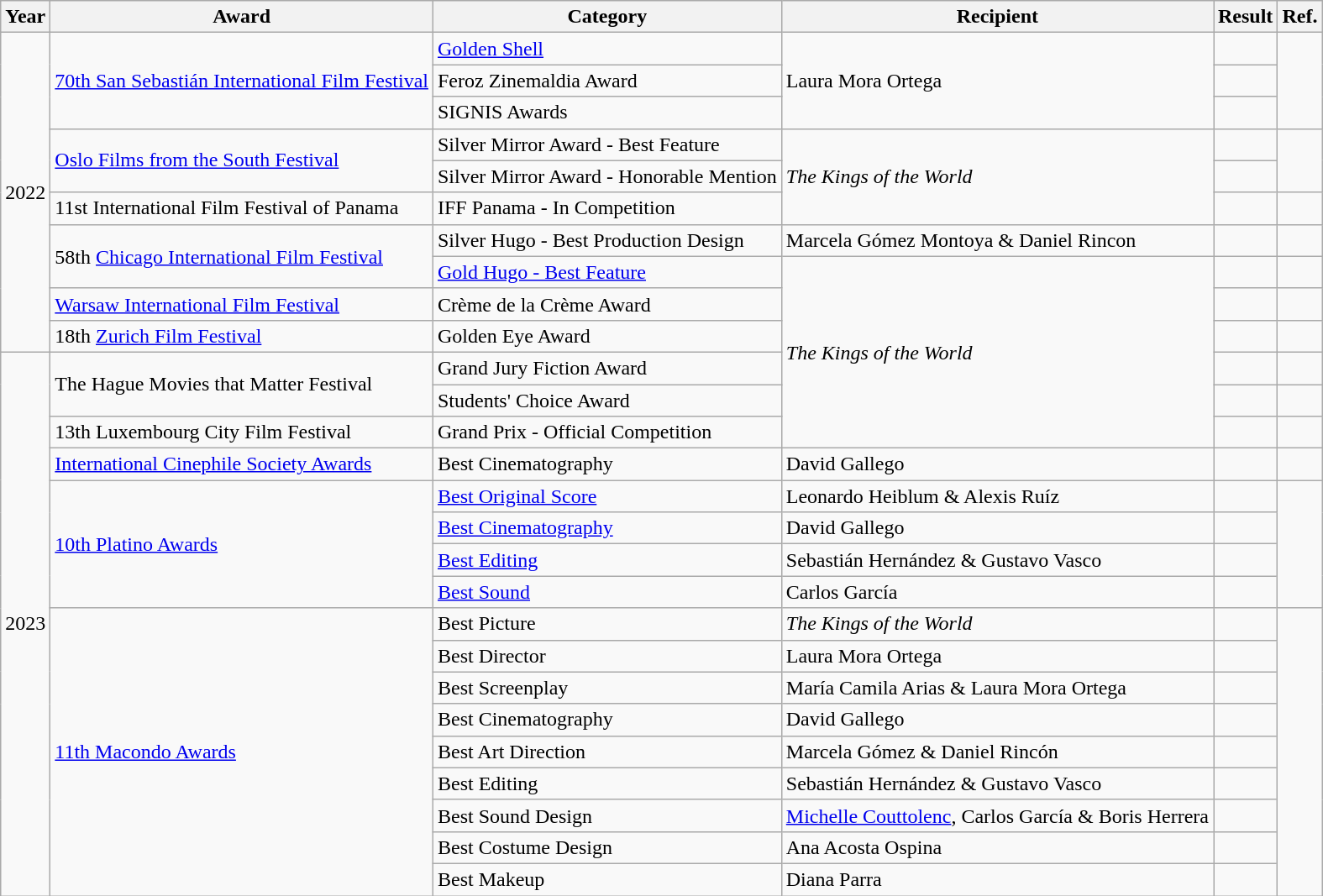<table class="wikitable">
<tr>
<th>Year</th>
<th>Award</th>
<th>Category</th>
<th>Recipient</th>
<th>Result</th>
<th>Ref.</th>
</tr>
<tr>
<td rowspan="10">2022</td>
<td rowspan="3"><a href='#'>70th San Sebastián International Film Festival</a></td>
<td><a href='#'>Golden Shell</a></td>
<td rowspan="3">Laura Mora Ortega</td>
<td></td>
<td rowspan="3"></td>
</tr>
<tr>
<td>Feroz Zinemaldia Award</td>
<td></td>
</tr>
<tr>
<td>SIGNIS Awards</td>
<td></td>
</tr>
<tr>
<td rowspan="2"><a href='#'>Oslo Films from the South Festival</a></td>
<td>Silver Mirror Award - Best Feature</td>
<td rowspan="3"><em>The Kings of the World</em></td>
<td></td>
<td rowspan="2"></td>
</tr>
<tr>
<td>Silver Mirror Award - Honorable Mention</td>
<td></td>
</tr>
<tr>
<td>11st International Film Festival of Panama</td>
<td>IFF Panama - In Competition</td>
<td></td>
<td></td>
</tr>
<tr>
<td rowspan="2">58th <a href='#'>Chicago International Film Festival</a></td>
<td>Silver Hugo - Best Production Design</td>
<td>Marcela Gómez Montoya & Daniel Rincon</td>
<td></td>
<td></td>
</tr>
<tr>
<td><a href='#'>Gold Hugo - Best Feature</a></td>
<td rowspan="6"><em>The Kings of the World</em></td>
<td></td>
<td></td>
</tr>
<tr>
<td><a href='#'>Warsaw International Film Festival</a></td>
<td>Crème de la Crème Award</td>
<td></td>
<td></td>
</tr>
<tr>
<td>18th <a href='#'>Zurich Film Festival</a></td>
<td>Golden Eye Award</td>
<td></td>
<td></td>
</tr>
<tr>
<td rowspan="17">2023</td>
<td rowspan="2">The Hague Movies that Matter Festival</td>
<td>Grand Jury Fiction Award</td>
<td></td>
<td></td>
</tr>
<tr>
<td>Students' Choice Award</td>
<td></td>
<td></td>
</tr>
<tr>
<td>13th Luxembourg City Film Festival</td>
<td>Grand Prix - Official Competition</td>
<td></td>
<td></td>
</tr>
<tr>
<td><a href='#'>International Cinephile Society Awards</a></td>
<td>Best Cinematography</td>
<td>David Gallego</td>
<td></td>
<td></td>
</tr>
<tr>
<td rowspan="4"><a href='#'>10th Platino Awards</a></td>
<td><a href='#'>Best Original Score</a></td>
<td>Leonardo Heiblum & Alexis Ruíz</td>
<td></td>
<td rowspan="4"></td>
</tr>
<tr>
<td><a href='#'>Best Cinematography</a></td>
<td>David Gallego</td>
<td></td>
</tr>
<tr>
<td><a href='#'>Best Editing</a></td>
<td>Sebastián Hernández & Gustavo Vasco</td>
<td></td>
</tr>
<tr>
<td><a href='#'>Best Sound</a></td>
<td>Carlos García</td>
<td></td>
</tr>
<tr>
<td rowspan="9"><a href='#'>11th Macondo Awards</a></td>
<td>Best Picture</td>
<td><em>The Kings of the World</em></td>
<td></td>
<td rowspan="9"></td>
</tr>
<tr>
<td>Best Director</td>
<td>Laura Mora Ortega</td>
<td></td>
</tr>
<tr>
<td>Best Screenplay</td>
<td>María Camila Arias & Laura Mora Ortega</td>
<td></td>
</tr>
<tr>
<td>Best Cinematography</td>
<td>David Gallego</td>
<td></td>
</tr>
<tr>
<td>Best Art Direction</td>
<td>Marcela Gómez & Daniel Rincón</td>
<td></td>
</tr>
<tr>
<td>Best Editing</td>
<td>Sebastián Hernández & Gustavo Vasco</td>
<td></td>
</tr>
<tr>
<td>Best Sound Design</td>
<td><a href='#'>Michelle Couttolenc</a>, Carlos García & Boris Herrera</td>
<td></td>
</tr>
<tr>
<td>Best Costume Design</td>
<td>Ana Acosta Ospina</td>
<td></td>
</tr>
<tr>
<td>Best Makeup</td>
<td>Diana Parra</td>
<td></td>
</tr>
</table>
